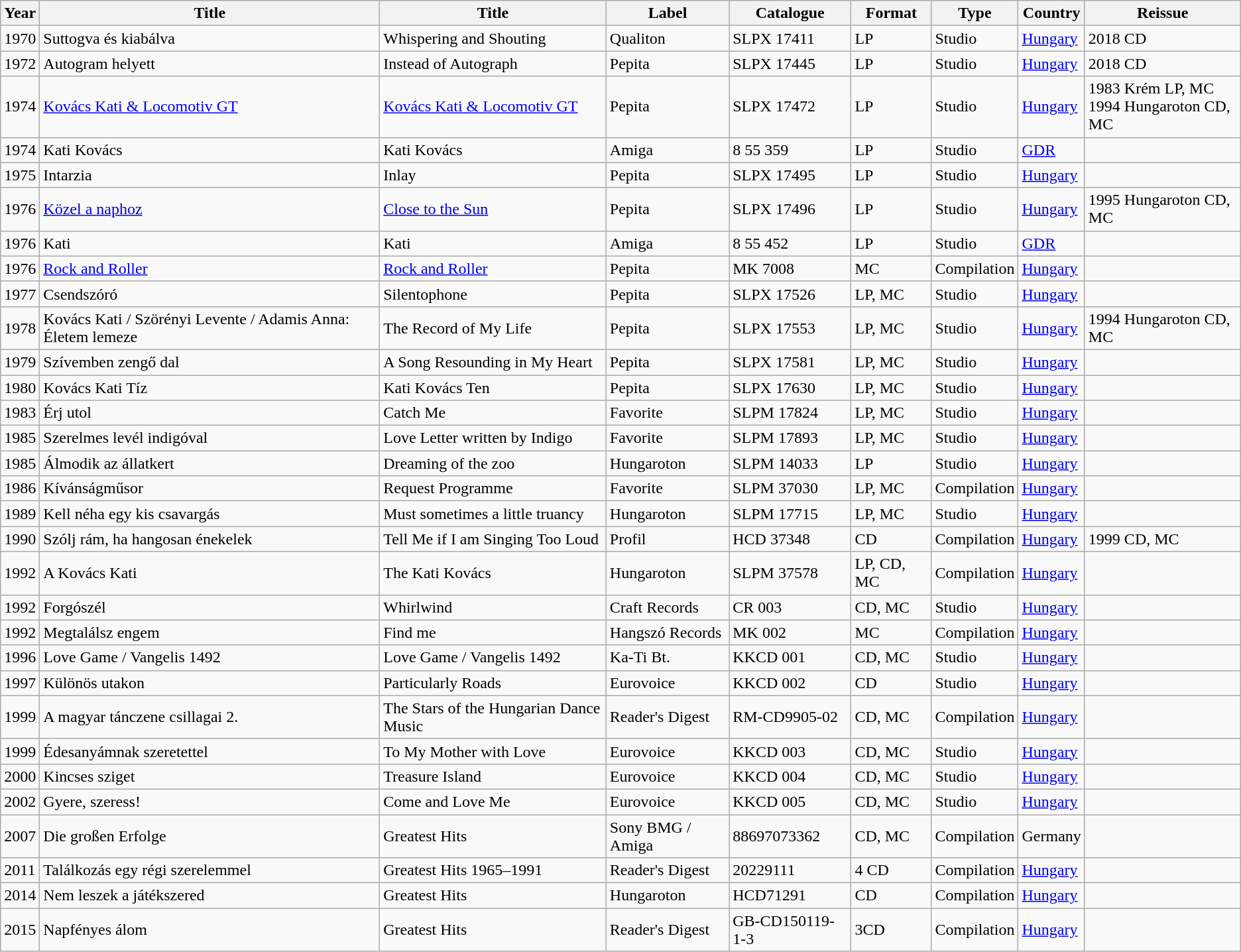<table class="sortable wikitable">
<tr>
<th>Year</th>
<th>Title</th>
<th>Title</th>
<th>Label</th>
<th>Catalogue</th>
<th>Format</th>
<th>Type</th>
<th>Country</th>
<th>Reissue</th>
</tr>
<tr>
<td>1970</td>
<td>Suttogva és kiabálva</td>
<td>Whispering and Shouting</td>
<td>Qualiton</td>
<td>SLPX 17411</td>
<td>LP</td>
<td>Studio</td>
<td><a href='#'>Hungary</a></td>
<td>2018 CD</td>
</tr>
<tr>
<td>1972</td>
<td>Autogram helyett</td>
<td>Instead of Autograph</td>
<td>Pepita</td>
<td>SLPX 17445</td>
<td>LP</td>
<td>Studio</td>
<td><a href='#'>Hungary</a></td>
<td>2018 CD</td>
</tr>
<tr>
<td>1974</td>
<td><a href='#'>Kovács Kati & Locomotiv GT</a></td>
<td><a href='#'>Kovács Kati & Locomotiv GT</a></td>
<td>Pepita</td>
<td>SLPX 17472</td>
<td>LP</td>
<td>Studio</td>
<td><a href='#'>Hungary</a></td>
<td>1983 Krém LP, MC<br>1994 Hungaroton CD, MC</td>
</tr>
<tr>
<td>1974</td>
<td>Kati Kovács</td>
<td>Kati Kovács</td>
<td>Amiga</td>
<td>8 55 359</td>
<td>LP</td>
<td>Studio</td>
<td><a href='#'>GDR</a></td>
<td></td>
</tr>
<tr>
<td>1975</td>
<td>Intarzia</td>
<td>Inlay</td>
<td>Pepita</td>
<td>SLPX 17495</td>
<td>LP</td>
<td>Studio</td>
<td><a href='#'>Hungary</a></td>
<td></td>
</tr>
<tr>
<td>1976</td>
<td><a href='#'>Közel a naphoz</a></td>
<td><a href='#'>Close to the Sun</a></td>
<td>Pepita</td>
<td>SLPX 17496</td>
<td>LP</td>
<td>Studio</td>
<td><a href='#'>Hungary</a></td>
<td>1995 Hungaroton CD, MC</td>
</tr>
<tr>
<td>1976</td>
<td>Kati</td>
<td>Kati</td>
<td>Amiga</td>
<td>8 55 452</td>
<td>LP</td>
<td>Studio</td>
<td><a href='#'>GDR</a></td>
<td></td>
</tr>
<tr>
<td>1976</td>
<td><a href='#'>Rock and Roller</a></td>
<td><a href='#'>Rock and Roller</a></td>
<td>Pepita</td>
<td>MK 7008</td>
<td>MC</td>
<td>Compilation</td>
<td><a href='#'>Hungary</a></td>
<td></td>
</tr>
<tr>
<td>1977</td>
<td>Csendszóró</td>
<td>Silentophone</td>
<td>Pepita</td>
<td>SLPX 17526</td>
<td>LP, MC</td>
<td>Studio</td>
<td><a href='#'>Hungary</a></td>
<td></td>
</tr>
<tr>
<td>1978</td>
<td>Kovács Kati / Szörényi Levente / Adamis Anna: Életem lemeze</td>
<td>The Record of My Life</td>
<td>Pepita</td>
<td>SLPX 17553</td>
<td>LP, MC</td>
<td>Studio</td>
<td><a href='#'>Hungary</a></td>
<td>1994 Hungaroton CD, MC</td>
</tr>
<tr>
<td>1979</td>
<td>Szívemben zengő dal</td>
<td>A Song Resounding in My Heart</td>
<td>Pepita</td>
<td>SLPX 17581</td>
<td>LP, MC</td>
<td>Studio</td>
<td><a href='#'>Hungary</a></td>
<td></td>
</tr>
<tr>
<td>1980</td>
<td>Kovács Kati Tíz</td>
<td>Kati Kovács Ten</td>
<td>Pepita</td>
<td>SLPX 17630</td>
<td>LP, MC</td>
<td>Studio</td>
<td><a href='#'>Hungary</a></td>
<td></td>
</tr>
<tr>
<td>1983</td>
<td>Érj utol</td>
<td>Catch Me</td>
<td>Favorite</td>
<td>SLPM 17824</td>
<td>LP, MC</td>
<td>Studio</td>
<td><a href='#'>Hungary</a></td>
<td></td>
</tr>
<tr>
<td>1985</td>
<td>Szerelmes levél indigóval</td>
<td>Love Letter written by Indigo</td>
<td>Favorite</td>
<td>SLPM 17893</td>
<td>LP, MC</td>
<td>Studio</td>
<td><a href='#'>Hungary</a></td>
<td></td>
</tr>
<tr>
<td>1985</td>
<td>Álmodik az állatkert</td>
<td>Dreaming of the zoo</td>
<td>Hungaroton</td>
<td>SLPM 14033</td>
<td>LP</td>
<td>Studio</td>
<td><a href='#'>Hungary</a></td>
<td></td>
</tr>
<tr>
<td>1986</td>
<td>Kívánságműsor</td>
<td>Request Programme</td>
<td>Favorite</td>
<td>SLPM 37030</td>
<td>LP, MC</td>
<td>Compilation</td>
<td><a href='#'>Hungary</a></td>
<td></td>
</tr>
<tr>
<td>1989</td>
<td>Kell néha egy kis csavargás</td>
<td>Must sometimes a little truancy</td>
<td>Hungaroton</td>
<td>SLPM 17715</td>
<td>LP, MC</td>
<td>Studio</td>
<td><a href='#'>Hungary</a></td>
<td></td>
</tr>
<tr>
<td>1990</td>
<td>Szólj rám, ha hangosan énekelek</td>
<td>Tell Me if I am Singing Too Loud</td>
<td>Profil</td>
<td>HCD 37348</td>
<td>CD</td>
<td>Compilation</td>
<td><a href='#'>Hungary</a></td>
<td>1999 CD, MC</td>
</tr>
<tr>
<td>1992</td>
<td>A Kovács Kati</td>
<td>The Kati Kovács</td>
<td>Hungaroton</td>
<td>SLPM 37578</td>
<td>LP, CD, MC</td>
<td>Compilation</td>
<td><a href='#'>Hungary</a></td>
<td></td>
</tr>
<tr>
<td>1992</td>
<td>Forgószél</td>
<td>Whirlwind</td>
<td>Craft Records</td>
<td>CR 003</td>
<td>CD, MC</td>
<td>Studio</td>
<td><a href='#'>Hungary</a></td>
<td></td>
</tr>
<tr>
<td>1992</td>
<td>Megtalálsz engem</td>
<td>Find me</td>
<td>Hangszó Records</td>
<td>MK 002</td>
<td>MC</td>
<td>Compilation</td>
<td><a href='#'>Hungary</a></td>
<td></td>
</tr>
<tr>
<td>1996</td>
<td>Love Game / Vangelis 1492</td>
<td>Love Game / Vangelis 1492</td>
<td>Ka-Ti Bt.</td>
<td>KKCD 001</td>
<td>CD, MC</td>
<td>Studio</td>
<td><a href='#'>Hungary</a></td>
<td></td>
</tr>
<tr>
<td>1997</td>
<td>Különös utakon</td>
<td>Particularly Roads</td>
<td>Eurovoice</td>
<td>KKCD 002</td>
<td>CD</td>
<td>Studio</td>
<td><a href='#'>Hungary</a></td>
<td></td>
</tr>
<tr>
<td>1999</td>
<td>A magyar tánczene csillagai 2.</td>
<td>The Stars of the Hungarian Dance Music</td>
<td>Reader's Digest</td>
<td>RM-CD9905-02</td>
<td>CD, MC</td>
<td>Compilation</td>
<td><a href='#'>Hungary</a></td>
<td></td>
</tr>
<tr>
<td>1999</td>
<td>Édesanyámnak szeretettel</td>
<td>To My Mother with Love</td>
<td>Eurovoice</td>
<td>KKCD 003</td>
<td>CD, MC</td>
<td>Studio</td>
<td><a href='#'>Hungary</a></td>
<td></td>
</tr>
<tr>
<td>2000</td>
<td>Kincses sziget</td>
<td>Treasure Island</td>
<td>Eurovoice</td>
<td>KKCD 004</td>
<td>CD, MC</td>
<td>Studio</td>
<td><a href='#'>Hungary</a></td>
<td></td>
</tr>
<tr>
<td>2002</td>
<td>Gyere, szeress!</td>
<td>Come and Love Me</td>
<td>Eurovoice</td>
<td>KKCD 005</td>
<td>CD, MC</td>
<td>Studio</td>
<td><a href='#'>Hungary</a></td>
<td></td>
</tr>
<tr>
<td>2007</td>
<td>Die großen Erfolge</td>
<td>Greatest Hits</td>
<td>Sony BMG / Amiga</td>
<td>88697073362</td>
<td>CD, MC</td>
<td>Compilation</td>
<td>Germany</td>
<td></td>
</tr>
<tr>
<td>2011</td>
<td>Találkozás egy régi szerelemmel</td>
<td>Greatest Hits 1965–1991</td>
<td>Reader's Digest</td>
<td>20229111</td>
<td>4 CD</td>
<td>Compilation</td>
<td><a href='#'>Hungary</a></td>
<td></td>
</tr>
<tr>
<td>2014</td>
<td>Nem leszek a játékszered</td>
<td>Greatest Hits</td>
<td>Hungaroton</td>
<td>HCD71291</td>
<td>CD</td>
<td>Compilation</td>
<td><a href='#'>Hungary</a></td>
<td></td>
</tr>
<tr>
<td>2015</td>
<td>Napfényes álom</td>
<td>Greatest Hits</td>
<td>Reader's Digest</td>
<td>GB-CD150119-1-3</td>
<td>3CD</td>
<td>Compilation</td>
<td><a href='#'>Hungary</a></td>
<td></td>
</tr>
</table>
